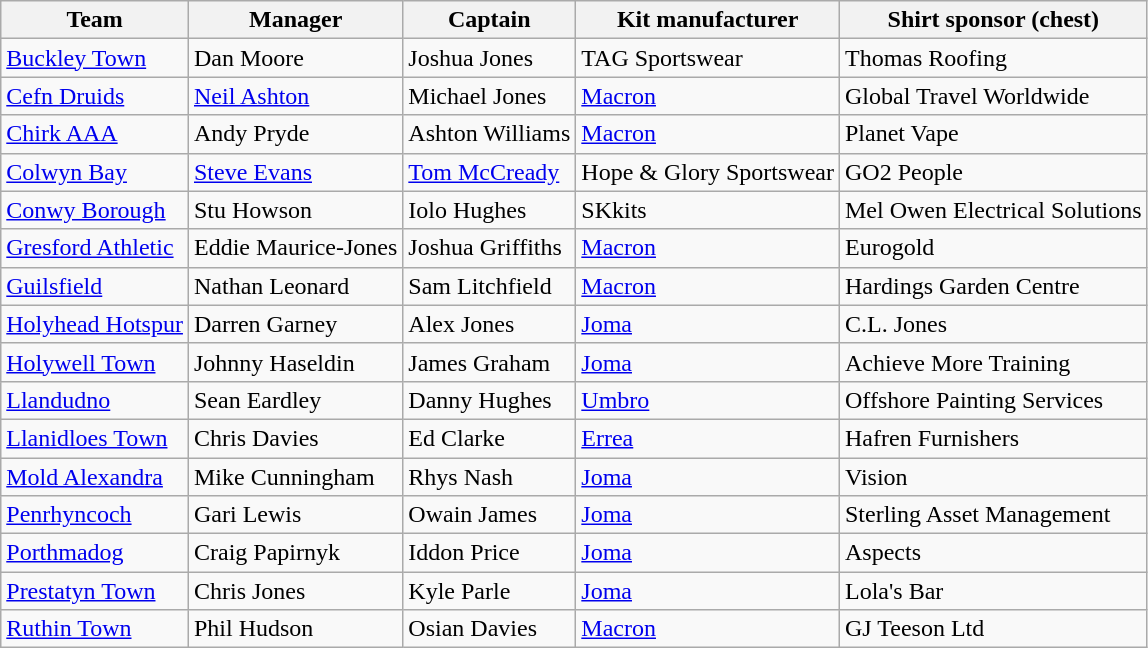<table class="wikitable sortable" style="text-align:left;">
<tr>
<th>Team</th>
<th>Manager</th>
<th>Captain</th>
<th>Kit manufacturer</th>
<th>Shirt sponsor (chest)</th>
</tr>
<tr>
<td><a href='#'>Buckley Town</a></td>
<td> Dan Moore</td>
<td> Joshua Jones</td>
<td>TAG Sportswear</td>
<td>Thomas Roofing</td>
</tr>
<tr>
<td><a href='#'>Cefn Druids</a></td>
<td> <a href='#'>Neil Ashton</a></td>
<td> Michael Jones</td>
<td><a href='#'>Macron</a></td>
<td>Global Travel Worldwide</td>
</tr>
<tr>
<td><a href='#'>Chirk AAA</a></td>
<td> Andy Pryde</td>
<td> Ashton Williams</td>
<td><a href='#'>Macron</a></td>
<td>Planet Vape</td>
</tr>
<tr>
<td><a href='#'>Colwyn Bay</a></td>
<td> <a href='#'>Steve Evans</a></td>
<td> <a href='#'>Tom McCready</a></td>
<td>Hope & Glory Sportswear</td>
<td>GO2 People</td>
</tr>
<tr>
<td><a href='#'>Conwy Borough</a></td>
<td> Stu Howson</td>
<td> Iolo Hughes</td>
<td>SKkits</td>
<td>Mel Owen Electrical Solutions</td>
</tr>
<tr>
<td><a href='#'>Gresford Athletic</a></td>
<td> Eddie Maurice-Jones</td>
<td> Joshua Griffiths</td>
<td><a href='#'>Macron</a></td>
<td>Eurogold</td>
</tr>
<tr>
<td><a href='#'>Guilsfield</a></td>
<td> Nathan Leonard</td>
<td> Sam Litchfield</td>
<td><a href='#'>Macron</a></td>
<td>Hardings Garden Centre</td>
</tr>
<tr>
<td><a href='#'>Holyhead Hotspur</a></td>
<td> Darren Garney</td>
<td> Alex Jones</td>
<td><a href='#'>Joma</a></td>
<td>C.L. Jones</td>
</tr>
<tr>
<td><a href='#'>Holywell Town</a></td>
<td> Johnny Haseldin</td>
<td> James Graham</td>
<td><a href='#'>Joma</a></td>
<td>Achieve More Training</td>
</tr>
<tr>
<td><a href='#'>Llandudno</a></td>
<td> Sean Eardley</td>
<td> Danny Hughes</td>
<td><a href='#'>Umbro</a></td>
<td>Offshore Painting Services</td>
</tr>
<tr>
<td><a href='#'>Llanidloes Town</a></td>
<td> Chris Davies</td>
<td> Ed Clarke</td>
<td><a href='#'>Errea</a></td>
<td>Hafren Furnishers</td>
</tr>
<tr>
<td><a href='#'>Mold Alexandra</a></td>
<td> Mike Cunningham</td>
<td> Rhys Nash</td>
<td><a href='#'>Joma</a></td>
<td>Vision</td>
</tr>
<tr>
<td><a href='#'>Penrhyncoch</a></td>
<td> Gari Lewis</td>
<td> Owain James</td>
<td><a href='#'>Joma</a></td>
<td>Sterling Asset Management</td>
</tr>
<tr>
<td><a href='#'>Porthmadog</a></td>
<td> Craig Papirnyk</td>
<td> Iddon Price</td>
<td><a href='#'>Joma</a></td>
<td>Aspects</td>
</tr>
<tr>
<td><a href='#'>Prestatyn Town</a></td>
<td> Chris Jones</td>
<td> Kyle Parle</td>
<td><a href='#'>Joma</a></td>
<td>Lola's Bar</td>
</tr>
<tr>
<td><a href='#'>Ruthin Town</a></td>
<td> Phil Hudson</td>
<td> Osian Davies</td>
<td><a href='#'>Macron</a></td>
<td>GJ Teeson Ltd</td>
</tr>
</table>
